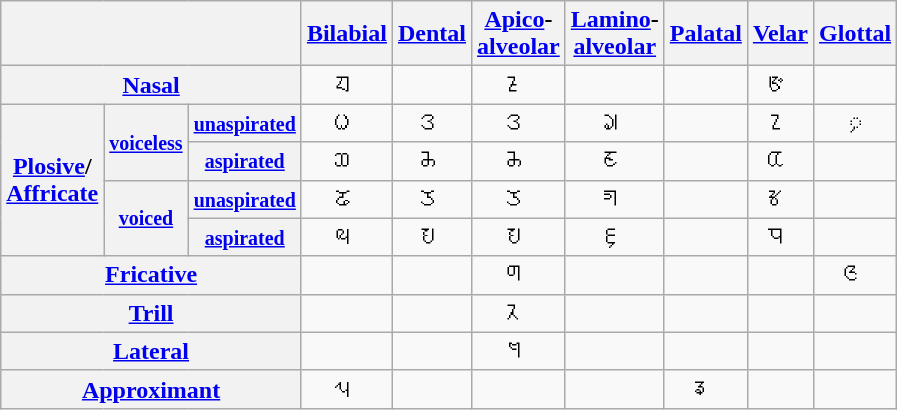<table class="wikitable" style="text-align: center;">
<tr>
<th colspan="3"></th>
<th><a href='#'>Bilabial</a></th>
<th><a href='#'>Dental</a></th>
<th><a href='#'>Apico</a>-<br><a href='#'>alveolar</a></th>
<th><a href='#'>Lamino</a>-<br><a href='#'>alveolar</a></th>
<th><a href='#'>Palatal</a></th>
<th><a href='#'>Velar</a></th>
<th><a href='#'>Glottal</a></th>
</tr>
<tr>
<th colspan="3"><a href='#'>Nasal</a></th>
<td> ᤔ </td>
<td></td>
<td> ᤏ </td>
<td></td>
<td></td>
<td> ᤅ </td>
<td></td>
</tr>
<tr>
<th rowspan="4"><a href='#'>Plosive</a>/<br><a href='#'>Affricate</a></th>
<th rowspan="2"><small><a href='#'>voiceless</a></small></th>
<th><small><a href='#'>unaspirated</a></small></th>
<td> ᤐ </td>
<td> ᤋ </td>
<td> ᤋ </td>
<td> ᤆ </td>
<td></td>
<td> ᤁ </td>
<td>  ᤹ </td>
</tr>
<tr>
<th><small><a href='#'>aspirated</a></small></th>
<td> ᤑ </td>
<td> ᤌ </td>
<td> ᤌ </td>
<td> ᤇ </td>
<td></td>
<td> ᤂ </td>
<td></td>
</tr>
<tr>
<th rowspan="2"><small><a href='#'>voiced</a></small></th>
<th><small><a href='#'>unaspirated</a></small></th>
<td> ᤒ </td>
<td> ᤍ </td>
<td> ᤍ </td>
<td> ᤈ </td>
<td></td>
<td> ᤃ </td>
<td></td>
</tr>
<tr>
<th><small><a href='#'>aspirated</a></small></th>
<td> ᤓ </td>
<td> ᤎ </td>
<td> ᤎ </td>
<td> ᤉ </td>
<td></td>
<td> ᤄ </td>
<td></td>
</tr>
<tr>
<th colspan="3"><a href='#'>Fricative</a></th>
<td></td>
<td></td>
<td> ᤛ </td>
<td></td>
<td></td>
<td></td>
<td> ᤜ </td>
</tr>
<tr>
<th colspan="3"><a href='#'>Trill</a></th>
<td></td>
<td></td>
<td> ᤖ </td>
<td></td>
<td></td>
<td></td>
<td></td>
</tr>
<tr>
<th colspan="3"><a href='#'>Lateral</a></th>
<td></td>
<td></td>
<td> ᤗ </td>
<td></td>
<td></td>
<td></td>
<td></td>
</tr>
<tr>
<th colspan="3"><a href='#'>Approximant</a></th>
<td> ᤘ </td>
<td></td>
<td></td>
<td></td>
<td> ᤕ </td>
<td></td>
<td></td>
</tr>
</table>
